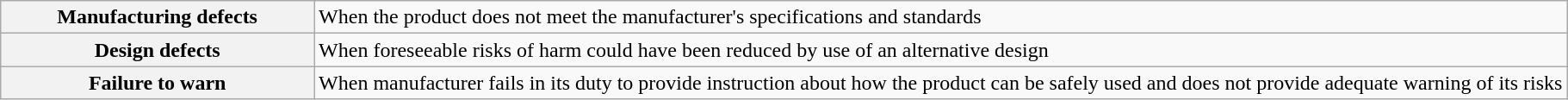<table class="wikitable">
<tr style="vertical-align: top;">
<th scope="row" style="width: 20%;">Manufacturing defects</th>
<td style="width: 80%;">When the product does not meet the manufacturer's specifications and standards</td>
</tr>
<tr style="vertical-align: top;">
<th scope="row">Design defects</th>
<td>When foreseeable risks of harm could have been reduced by use of an alternative design</td>
</tr>
<tr style="vertical-align: top;">
<th scope="row">Failure to warn</th>
<td>When manufacturer fails in its duty to provide instruction about how the product can be safely used and does not provide adequate warning of its risks</td>
</tr>
</table>
